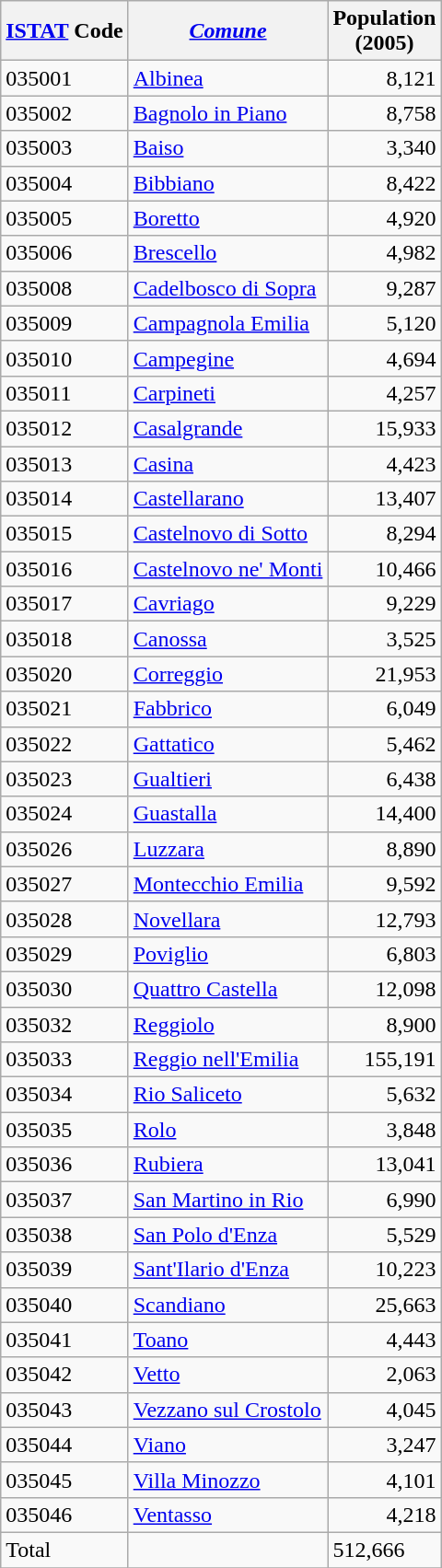<table class="wikitable sortable">
<tr>
<th><a href='#'>ISTAT</a> Code</th>
<th><em><a href='#'>Comune</a></em></th>
<th>Population <br>(2005)</th>
</tr>
<tr>
<td>035001</td>
<td><a href='#'>Albinea</a></td>
<td align="right">8,121</td>
</tr>
<tr>
<td>035002</td>
<td><a href='#'>Bagnolo in Piano</a></td>
<td align="right">8,758</td>
</tr>
<tr>
<td>035003</td>
<td><a href='#'>Baiso</a></td>
<td align="right">3,340</td>
</tr>
<tr>
<td>035004</td>
<td><a href='#'>Bibbiano</a></td>
<td align="right">8,422</td>
</tr>
<tr>
<td>035005</td>
<td><a href='#'>Boretto</a></td>
<td align="right">4,920</td>
</tr>
<tr>
<td>035006</td>
<td><a href='#'>Brescello</a></td>
<td align="right">4,982</td>
</tr>
<tr>
<td>035008</td>
<td><a href='#'>Cadelbosco di Sopra</a></td>
<td align="right">9,287</td>
</tr>
<tr>
<td>035009</td>
<td><a href='#'>Campagnola Emilia</a></td>
<td align="right">5,120</td>
</tr>
<tr>
<td>035010</td>
<td><a href='#'>Campegine</a></td>
<td align="right">4,694</td>
</tr>
<tr>
<td>035011</td>
<td><a href='#'>Carpineti</a></td>
<td align="right">4,257</td>
</tr>
<tr>
<td>035012</td>
<td><a href='#'>Casalgrande</a></td>
<td align="right">15,933</td>
</tr>
<tr>
<td>035013</td>
<td><a href='#'>Casina</a></td>
<td align="right">4,423</td>
</tr>
<tr>
<td>035014</td>
<td><a href='#'>Castellarano</a></td>
<td align="right">13,407</td>
</tr>
<tr>
<td>035015</td>
<td><a href='#'>Castelnovo di Sotto</a></td>
<td align="right">8,294</td>
</tr>
<tr>
<td>035016</td>
<td><a href='#'>Castelnovo ne' Monti</a></td>
<td align="right">10,466</td>
</tr>
<tr>
<td>035017</td>
<td><a href='#'>Cavriago</a></td>
<td align="right">9,229</td>
</tr>
<tr>
<td>035018</td>
<td><a href='#'>Canossa</a></td>
<td align="right">3,525</td>
</tr>
<tr>
<td>035020</td>
<td><a href='#'>Correggio</a></td>
<td align="right">21,953</td>
</tr>
<tr>
<td>035021</td>
<td><a href='#'>Fabbrico</a></td>
<td align="right">6,049</td>
</tr>
<tr>
<td>035022</td>
<td><a href='#'>Gattatico</a></td>
<td align="right">5,462</td>
</tr>
<tr>
<td>035023</td>
<td><a href='#'>Gualtieri</a></td>
<td align="right">6,438</td>
</tr>
<tr>
<td>035024</td>
<td><a href='#'>Guastalla</a></td>
<td align="right">14,400</td>
</tr>
<tr>
<td>035026</td>
<td><a href='#'>Luzzara</a></td>
<td align="right">8,890</td>
</tr>
<tr>
<td>035027</td>
<td><a href='#'>Montecchio Emilia</a></td>
<td align="right">9,592</td>
</tr>
<tr>
<td>035028</td>
<td><a href='#'>Novellara</a></td>
<td align="right">12,793</td>
</tr>
<tr>
<td>035029</td>
<td><a href='#'>Poviglio</a></td>
<td align="right">6,803</td>
</tr>
<tr>
<td>035030</td>
<td><a href='#'>Quattro Castella</a></td>
<td align="right">12,098</td>
</tr>
<tr>
<td>035032</td>
<td><a href='#'>Reggiolo</a></td>
<td align="right">8,900</td>
</tr>
<tr>
<td>035033</td>
<td><a href='#'>Reggio nell'Emilia</a></td>
<td align="right">155,191</td>
</tr>
<tr>
<td>035034</td>
<td><a href='#'>Rio Saliceto</a></td>
<td align="right">5,632</td>
</tr>
<tr>
<td>035035</td>
<td><a href='#'>Rolo</a></td>
<td align="right">3,848</td>
</tr>
<tr>
<td>035036</td>
<td><a href='#'>Rubiera</a></td>
<td align="right">13,041</td>
</tr>
<tr>
<td>035037</td>
<td><a href='#'>San Martino in Rio</a></td>
<td align="right">6,990</td>
</tr>
<tr>
<td>035038</td>
<td><a href='#'>San Polo d'Enza</a></td>
<td align="right">5,529</td>
</tr>
<tr>
<td>035039</td>
<td><a href='#'>Sant'Ilario d'Enza</a></td>
<td align="right">10,223</td>
</tr>
<tr>
<td>035040</td>
<td><a href='#'>Scandiano</a></td>
<td align="right">25,663</td>
</tr>
<tr>
<td>035041</td>
<td><a href='#'>Toano</a></td>
<td align="right">4,443</td>
</tr>
<tr>
<td>035042</td>
<td><a href='#'>Vetto</a></td>
<td align="right">2,063</td>
</tr>
<tr>
<td>035043</td>
<td><a href='#'>Vezzano sul Crostolo</a></td>
<td align="right">4,045</td>
</tr>
<tr>
<td>035044</td>
<td><a href='#'>Viano</a></td>
<td align="right">3,247</td>
</tr>
<tr>
<td>035045</td>
<td><a href='#'>Villa Minozzo</a></td>
<td align="right">4,101</td>
</tr>
<tr>
<td>035046</td>
<td><a href='#'>Ventasso</a></td>
<td align="right">4,218</td>
</tr>
<tr>
<td>Total</td>
<td align="right"></td>
<td>512,666</td>
</tr>
<tr>
</tr>
</table>
